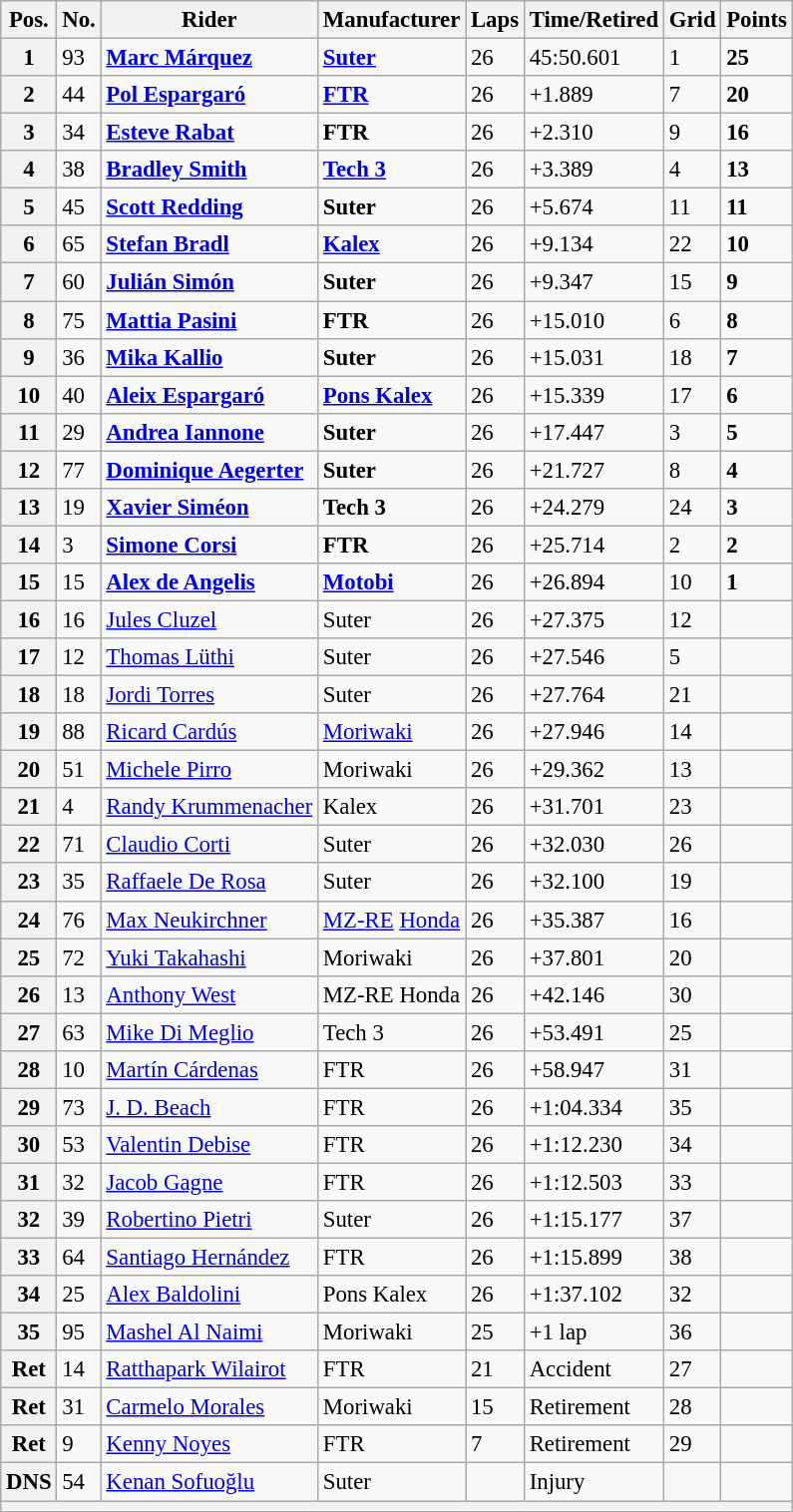<table class="wikitable" style="font-size: 95%;">
<tr>
<th>Pos.</th>
<th>No.</th>
<th>Rider</th>
<th>Manufacturer</th>
<th>Laps</th>
<th>Time/Retired</th>
<th>Grid</th>
<th>Points</th>
</tr>
<tr>
<th>1</th>
<td>93</td>
<td> <strong><a href='#'>Marc Márquez</a></strong></td>
<td><strong><a href='#'>Suter</a></strong></td>
<td>26</td>
<td>45:50.601</td>
<td>1</td>
<td><strong>25</strong></td>
</tr>
<tr>
<th>2</th>
<td>44</td>
<td> <strong><a href='#'>Pol Espargaró</a></strong></td>
<td><strong><a href='#'>FTR</a></strong></td>
<td>26</td>
<td>+1.889</td>
<td>7</td>
<td><strong>20</strong></td>
</tr>
<tr>
<th>3</th>
<td>34</td>
<td> <strong><a href='#'>Esteve Rabat</a></strong></td>
<td><strong>FTR</strong></td>
<td>26</td>
<td>+2.310</td>
<td>9</td>
<td><strong>16</strong></td>
</tr>
<tr>
<th>4</th>
<td>38</td>
<td> <strong><a href='#'>Bradley Smith</a></strong></td>
<td><strong><a href='#'>Tech 3</a></strong></td>
<td>26</td>
<td>+3.389</td>
<td>4</td>
<td><strong>13</strong></td>
</tr>
<tr>
<th>5</th>
<td>45</td>
<td> <strong><a href='#'>Scott Redding</a></strong></td>
<td><strong>Suter</strong></td>
<td>26</td>
<td>+5.674</td>
<td>11</td>
<td><strong>11</strong></td>
</tr>
<tr>
<th>6</th>
<td>65</td>
<td> <strong><a href='#'>Stefan Bradl</a></strong></td>
<td><strong><a href='#'>Kalex</a></strong></td>
<td>26</td>
<td>+9.134</td>
<td>22</td>
<td><strong>10</strong></td>
</tr>
<tr>
<th>7</th>
<td>60</td>
<td> <strong><a href='#'>Julián Simón</a></strong></td>
<td><strong>Suter</strong></td>
<td>26</td>
<td>+9.347</td>
<td>15</td>
<td><strong>9</strong></td>
</tr>
<tr>
<th>8</th>
<td>75</td>
<td> <strong><a href='#'>Mattia Pasini</a></strong></td>
<td><strong>FTR</strong></td>
<td>26</td>
<td>+15.010</td>
<td>6</td>
<td><strong>8</strong></td>
</tr>
<tr>
<th>9</th>
<td>36</td>
<td> <strong><a href='#'>Mika Kallio</a></strong></td>
<td><strong>Suter</strong></td>
<td>26</td>
<td>+15.031</td>
<td>18</td>
<td><strong>7</strong></td>
</tr>
<tr>
<th>10</th>
<td>40</td>
<td> <strong><a href='#'>Aleix Espargaró</a></strong></td>
<td><strong><a href='#'>Pons Kalex</a></strong></td>
<td>26</td>
<td>+15.339</td>
<td>17</td>
<td><strong>6</strong></td>
</tr>
<tr>
<th>11</th>
<td>29</td>
<td> <strong><a href='#'>Andrea Iannone</a></strong></td>
<td><strong>Suter</strong></td>
<td>26</td>
<td>+17.447</td>
<td>3</td>
<td><strong>5</strong></td>
</tr>
<tr>
<th>12</th>
<td>77</td>
<td> <strong><a href='#'>Dominique Aegerter</a></strong></td>
<td><strong>Suter</strong></td>
<td>26</td>
<td>+21.727</td>
<td>8</td>
<td><strong>4</strong></td>
</tr>
<tr>
<th>13</th>
<td>19</td>
<td> <strong><a href='#'>Xavier Siméon</a></strong></td>
<td><strong>Tech 3</strong></td>
<td>26</td>
<td>+24.279</td>
<td>24</td>
<td><strong>3</strong></td>
</tr>
<tr>
<th>14</th>
<td>3</td>
<td> <strong><a href='#'>Simone Corsi</a></strong></td>
<td><strong>FTR</strong></td>
<td>26</td>
<td>+25.714</td>
<td>2</td>
<td><strong>2</strong></td>
</tr>
<tr>
<th>15</th>
<td>15</td>
<td> <strong><a href='#'>Alex de Angelis</a></strong></td>
<td><strong><a href='#'>Motobi</a></strong></td>
<td>26</td>
<td>+26.894</td>
<td>10</td>
<td><strong>1</strong></td>
</tr>
<tr>
<th>16</th>
<td>16</td>
<td> <a href='#'>Jules Cluzel</a></td>
<td>Suter</td>
<td>26</td>
<td>+27.375</td>
<td>12</td>
<td></td>
</tr>
<tr>
<th>17</th>
<td>12</td>
<td> <a href='#'>Thomas Lüthi</a></td>
<td>Suter</td>
<td>26</td>
<td>+27.546</td>
<td>5</td>
<td></td>
</tr>
<tr>
<th>18</th>
<td>18</td>
<td> <a href='#'>Jordi Torres</a></td>
<td>Suter</td>
<td>26</td>
<td>+27.764</td>
<td>21</td>
<td></td>
</tr>
<tr>
<th>19</th>
<td>88</td>
<td> <a href='#'>Ricard Cardús</a></td>
<td><a href='#'>Moriwaki</a></td>
<td>26</td>
<td>+27.946</td>
<td>14</td>
<td></td>
</tr>
<tr>
<th>20</th>
<td>51</td>
<td> <a href='#'>Michele Pirro</a></td>
<td>Moriwaki</td>
<td>26</td>
<td>+29.362</td>
<td>13</td>
<td></td>
</tr>
<tr>
<th>21</th>
<td>4</td>
<td> <a href='#'>Randy Krummenacher</a></td>
<td>Kalex</td>
<td>26</td>
<td>+31.701</td>
<td>23</td>
<td></td>
</tr>
<tr>
<th>22</th>
<td>71</td>
<td> <a href='#'>Claudio Corti</a></td>
<td>Suter</td>
<td>26</td>
<td>+32.030</td>
<td>26</td>
<td></td>
</tr>
<tr>
<th>23</th>
<td>35</td>
<td> <a href='#'>Raffaele De Rosa</a></td>
<td>Suter</td>
<td>26</td>
<td>+32.100</td>
<td>19</td>
<td></td>
</tr>
<tr>
<th>24</th>
<td>76</td>
<td> <a href='#'>Max Neukirchner</a></td>
<td><a href='#'>MZ-RE</a> <a href='#'>Honda</a></td>
<td>26</td>
<td>+35.387</td>
<td>16</td>
<td></td>
</tr>
<tr>
<th>25</th>
<td>72</td>
<td> <a href='#'>Yuki Takahashi</a></td>
<td>Moriwaki</td>
<td>26</td>
<td>+37.801</td>
<td>20</td>
<td></td>
</tr>
<tr>
<th>26</th>
<td>13</td>
<td> <a href='#'>Anthony West</a></td>
<td>MZ-RE Honda</td>
<td>26</td>
<td>+42.146</td>
<td>30</td>
<td></td>
</tr>
<tr>
<th>27</th>
<td>63</td>
<td> <a href='#'>Mike Di Meglio</a></td>
<td>Tech 3</td>
<td>26</td>
<td>+53.491</td>
<td>25</td>
<td></td>
</tr>
<tr>
<th>28</th>
<td>10</td>
<td> <a href='#'>Martín Cárdenas</a></td>
<td>FTR</td>
<td>26</td>
<td>+58.947</td>
<td>31</td>
<td></td>
</tr>
<tr>
<th>29</th>
<td>73</td>
<td> <a href='#'>J. D. Beach</a></td>
<td>FTR</td>
<td>26</td>
<td>+1:04.334</td>
<td>35</td>
<td></td>
</tr>
<tr>
<th>30</th>
<td>53</td>
<td> <a href='#'>Valentin Debise</a></td>
<td>FTR</td>
<td>26</td>
<td>+1:12.230</td>
<td>34</td>
<td></td>
</tr>
<tr>
<th>31</th>
<td>32</td>
<td> <a href='#'>Jacob Gagne</a></td>
<td>FTR</td>
<td>26</td>
<td>+1:12.503</td>
<td>33</td>
<td></td>
</tr>
<tr>
<th>32</th>
<td>39</td>
<td> <a href='#'>Robertino Pietri</a></td>
<td>Suter</td>
<td>26</td>
<td>+1:15.177</td>
<td>37</td>
<td></td>
</tr>
<tr>
<th>33</th>
<td>64</td>
<td> <a href='#'>Santiago Hernández</a></td>
<td>FTR</td>
<td>26</td>
<td>+1:15.899</td>
<td>38</td>
<td></td>
</tr>
<tr>
<th>34</th>
<td>25</td>
<td> <a href='#'>Alex Baldolini</a></td>
<td>Pons Kalex</td>
<td>26</td>
<td>+1:37.102</td>
<td>32</td>
<td></td>
</tr>
<tr>
<th>35</th>
<td>95</td>
<td> <a href='#'>Mashel Al Naimi</a></td>
<td>Moriwaki</td>
<td>25</td>
<td>+1 lap</td>
<td>36</td>
<td></td>
</tr>
<tr>
<th>Ret</th>
<td>14</td>
<td> <a href='#'>Ratthapark Wilairot</a></td>
<td>FTR</td>
<td>21</td>
<td>Accident</td>
<td>27</td>
<td></td>
</tr>
<tr>
<th>Ret</th>
<td>31</td>
<td> <a href='#'>Carmelo Morales</a></td>
<td>Moriwaki</td>
<td>15</td>
<td>Retirement</td>
<td>28</td>
<td></td>
</tr>
<tr>
<th>Ret</th>
<td>9</td>
<td> <a href='#'>Kenny Noyes</a></td>
<td>FTR</td>
<td>7</td>
<td>Retirement</td>
<td>29</td>
<td></td>
</tr>
<tr>
<th>DNS</th>
<td>54</td>
<td> <a href='#'>Kenan Sofuoğlu</a></td>
<td>Suter</td>
<td></td>
<td>Injury</td>
<td></td>
<td></td>
</tr>
<tr>
<th colspan=8></th>
</tr>
<tr>
</tr>
</table>
